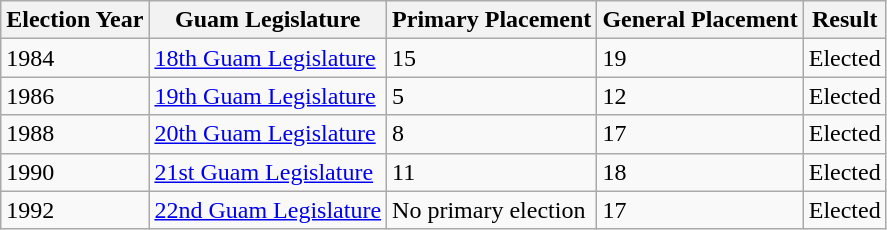<table class="wikitable sortable" id="elections">
<tr style="vertical-align:bottom;">
<th>Election Year</th>
<th>Guam Legislature</th>
<th>Primary Placement</th>
<th>General Placement</th>
<th>Result</th>
</tr>
<tr>
<td>1984</td>
<td><a href='#'>18th Guam Legislature</a></td>
<td>15</td>
<td>19</td>
<td>Elected</td>
</tr>
<tr>
<td>1986</td>
<td><a href='#'>19th Guam Legislature</a></td>
<td>5</td>
<td>12</td>
<td>Elected</td>
</tr>
<tr>
<td>1988</td>
<td><a href='#'>20th Guam Legislature</a></td>
<td>8</td>
<td>17</td>
<td>Elected</td>
</tr>
<tr>
<td>1990</td>
<td><a href='#'>21st Guam Legislature</a></td>
<td>11</td>
<td>18</td>
<td>Elected</td>
</tr>
<tr>
<td>1992</td>
<td><a href='#'>22nd Guam Legislature</a></td>
<td>No primary election</td>
<td>17</td>
<td>Elected</td>
</tr>
</table>
